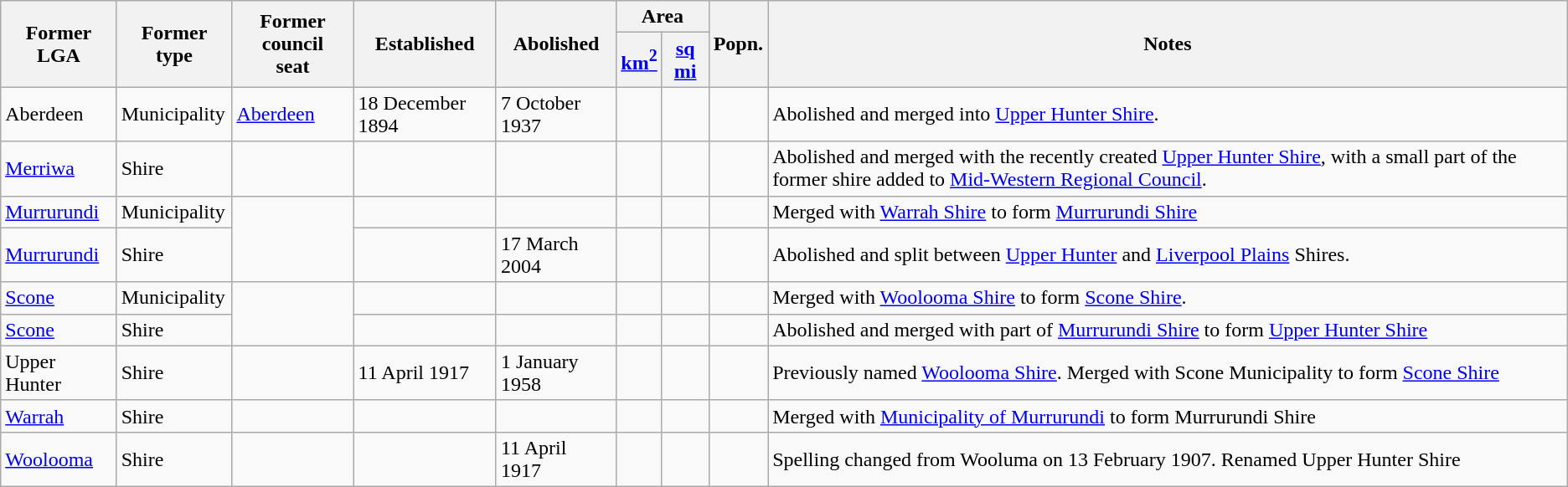<table class="wikitable sortable">
<tr>
<th rowspan="2">Former LGA</th>
<th rowspan="2">Former type</th>
<th rowspan="2">Former council<br>seat</th>
<th rowspan="2">Established</th>
<th rowspan="2">Abolished</th>
<th colspan="2">Area</th>
<th rowspan="2">Popn.<br></th>
<th rowspan="2">Notes</th>
</tr>
<tr>
<th><a href='#'>km<sup>2</sup></a></th>
<th><a href='#'>sq mi</a></th>
</tr>
<tr>
<td>Aberdeen</td>
<td>Municipality</td>
<td><a href='#'>Aberdeen</a></td>
<td>18 December 1894</td>
<td>7 October 1937</td>
<td></td>
<td></td>
<td></td>
<td>Abolished and merged into <a href='#'>Upper Hunter Shire</a>.</td>
</tr>
<tr>
<td><a href='#'>Merriwa</a></td>
<td>Shire</td>
<td></td>
<td></td>
<td></td>
<td></td>
<td></td>
<td></td>
<td>Abolished and merged with the recently created <a href='#'>Upper Hunter Shire</a>, with a small part of the former shire added to <a href='#'>Mid-Western Regional Council</a>.</td>
</tr>
<tr>
<td><a href='#'>Murrurundi</a></td>
<td>Municipality</td>
<td rowspan="2"></td>
<td></td>
<td></td>
<td></td>
<td></td>
<td></td>
<td>Merged with <a href='#'>Warrah Shire</a> to form <a href='#'>Murrurundi Shire</a></td>
</tr>
<tr>
<td><a href='#'>Murrurundi</a></td>
<td>Shire</td>
<td></td>
<td>17 March 2004</td>
<td></td>
<td></td>
<td></td>
<td>Abolished and split between <a href='#'>Upper Hunter</a> and <a href='#'>Liverpool Plains</a> Shires.</td>
</tr>
<tr>
<td><a href='#'>Scone</a></td>
<td>Municipality</td>
<td rowspan="2"></td>
<td></td>
<td></td>
<td></td>
<td></td>
<td></td>
<td>Merged with <a href='#'>Woolooma Shire</a> to form <a href='#'>Scone Shire</a>.</td>
</tr>
<tr>
<td><a href='#'>Scone</a></td>
<td>Shire</td>
<td></td>
<td></td>
<td></td>
<td></td>
<td></td>
<td>Abolished and merged with part of <a href='#'>Murrurundi Shire</a> to form <a href='#'>Upper Hunter Shire</a></td>
</tr>
<tr>
<td>Upper Hunter</td>
<td>Shire</td>
<td></td>
<td>11 April 1917</td>
<td>1 January 1958</td>
<td></td>
<td></td>
<td></td>
<td>Previously named <a href='#'>Woolooma Shire</a>. Merged with Scone Municipality to form <a href='#'>Scone Shire</a></td>
</tr>
<tr>
<td><a href='#'>Warrah</a></td>
<td>Shire</td>
<td></td>
<td></td>
<td></td>
<td></td>
<td></td>
<td></td>
<td>Merged with <a href='#'>Municipality of Murrurundi</a> to form Murrurundi Shire</td>
</tr>
<tr>
<td><a href='#'>Woolooma</a></td>
<td>Shire</td>
<td></td>
<td></td>
<td>11 April 1917</td>
<td></td>
<td></td>
<td></td>
<td>Spelling changed from Wooluma on 13 February 1907. Renamed Upper Hunter Shire</td>
</tr>
</table>
